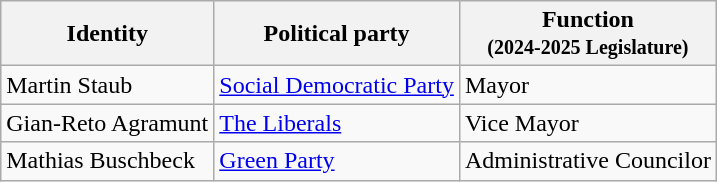<table class="wikitable">
<tr>
<th>Identity</th>
<th>Political party</th>
<th>Function<br><small>(2024-2025 Legislature)</small></th>
</tr>
<tr>
<td>Martin Staub</td>
<td><a href='#'>Social Democratic Party</a></td>
<td>Mayor</td>
</tr>
<tr>
<td>Gian-Reto Agramunt</td>
<td><a href='#'>The Liberals</a></td>
<td>Vice Mayor</td>
</tr>
<tr>
<td>Mathias Buschbeck</td>
<td><a href='#'>Green Party</a></td>
<td>Administrative Councilor</td>
</tr>
</table>
